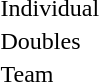<table>
<tr>
<td>Individual</td>
<td></td>
<td></td>
<td><br></td>
</tr>
<tr>
<td>Doubles</td>
<td></td>
<td></td>
<td><br></td>
</tr>
<tr>
<td>Team</td>
<td></td>
<td></td>
<td></td>
</tr>
<tr>
</tr>
</table>
